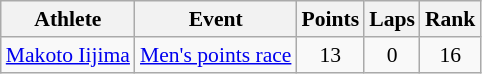<table class=wikitable style="font-size:90%">
<tr>
<th>Athlete</th>
<th>Event</th>
<th>Points</th>
<th>Laps</th>
<th>Rank</th>
</tr>
<tr align=center>
<td align=left><a href='#'>Makoto Iijima</a></td>
<td align=left><a href='#'>Men's points race</a></td>
<td>13</td>
<td>0</td>
<td>16</td>
</tr>
</table>
